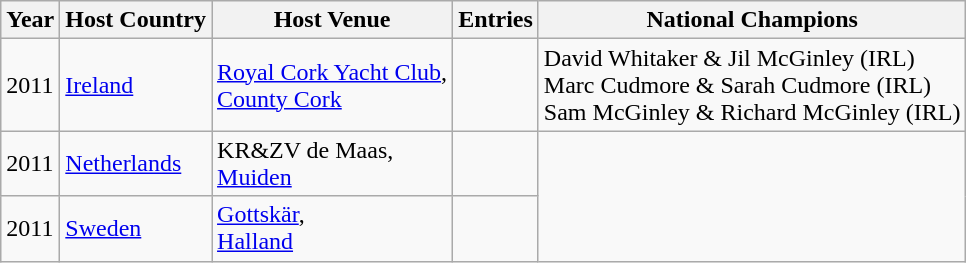<table class="wikitable">
<tr>
<th>Year</th>
<th>Host Country</th>
<th>Host Venue</th>
<th>Entries</th>
<th>National Champions</th>
</tr>
<tr>
<td>2011</td>
<td><a href='#'>Ireland</a></td>
<td><a href='#'>Royal Cork Yacht Club</a>, <br><a href='#'>County Cork</a></td>
<td></td>
<td> David Whitaker & Jil McGinley (IRL) <br>  Marc Cudmore & Sarah Cudmore (IRL) <br>  Sam McGinley & Richard McGinley (IRL)</td>
</tr>
<tr>
<td>2011</td>
<td><a href='#'>Netherlands</a></td>
<td>KR&ZV de Maas, <br><a href='#'>Muiden</a></td>
<td></td>
</tr>
<tr>
<td>2011</td>
<td><a href='#'>Sweden</a></td>
<td><a href='#'>Gottskär</a>, <br><a href='#'>Halland</a></td>
<td></td>
</tr>
</table>
